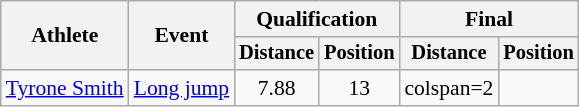<table class=wikitable style=font-size:90%>
<tr>
<th rowspan=2>Athlete</th>
<th rowspan=2>Event</th>
<th colspan=2>Qualification</th>
<th colspan=2>Final</th>
</tr>
<tr style=font-size:95%>
<th>Distance</th>
<th>Position</th>
<th>Distance</th>
<th>Position</th>
</tr>
<tr align=center>
<td align=left><a href='#'>Tyrone Smith</a></td>
<td align=left><a href='#'>Long jump</a></td>
<td>7.88</td>
<td>13</td>
<td>colspan=2 </td>
</tr>
</table>
